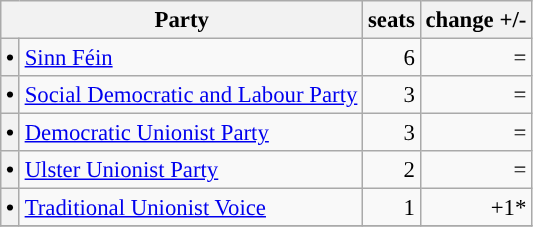<table class="wikitable" style="font-size: 95%;">
<tr>
<th colspan=2>Party</th>
<th>seats</th>
<th>change +/-</th>
</tr>
<tr>
<th style="background-color: "><span>•</span></th>
<td><a href='#'>Sinn Féin</a></td>
<td align="right">6</td>
<td align="right">=</td>
</tr>
<tr>
<th style="background-color: "><span>•</span></th>
<td><a href='#'>Social Democratic and Labour Party</a></td>
<td align="right">3</td>
<td align="right">=</td>
</tr>
<tr>
<th style="background-color: "><span>•</span></th>
<td><a href='#'>Democratic Unionist Party</a></td>
<td align="right">3</td>
<td align="right">=</td>
</tr>
<tr>
<th style="background-color: "><span>•</span></th>
<td><a href='#'>Ulster Unionist Party</a></td>
<td align="right">2</td>
<td align="right">=</td>
</tr>
<tr>
<th style="background-color: "><span>•</span></th>
<td><a href='#'>Traditional Unionist Voice</a></td>
<td align="right">1</td>
<td align="right">+1*</td>
</tr>
<tr>
</tr>
</table>
